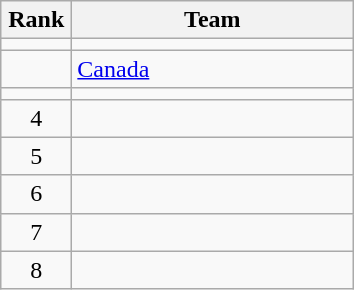<table class="wikitable" style="text-align: center;">
<tr>
<th width=40>Rank</th>
<th width=180>Team</th>
</tr>
<tr align=center>
<td></td>
<td style="text-align:left;"></td>
</tr>
<tr align=center>
<td></td>
<td style="text-align:left;"> <a href='#'>Canada</a></td>
</tr>
<tr align=center>
<td></td>
<td style="text-align:left;"></td>
</tr>
<tr align=center>
<td>4</td>
<td style="text-align:left;"></td>
</tr>
<tr align=center>
<td>5</td>
<td style="text-align:left;"></td>
</tr>
<tr align=center>
<td>6</td>
<td style="text-align:left;"></td>
</tr>
<tr align=center>
<td>7</td>
<td style="text-align:left;"></td>
</tr>
<tr align=center>
<td>8</td>
<td style="text-align:left;"></td>
</tr>
</table>
